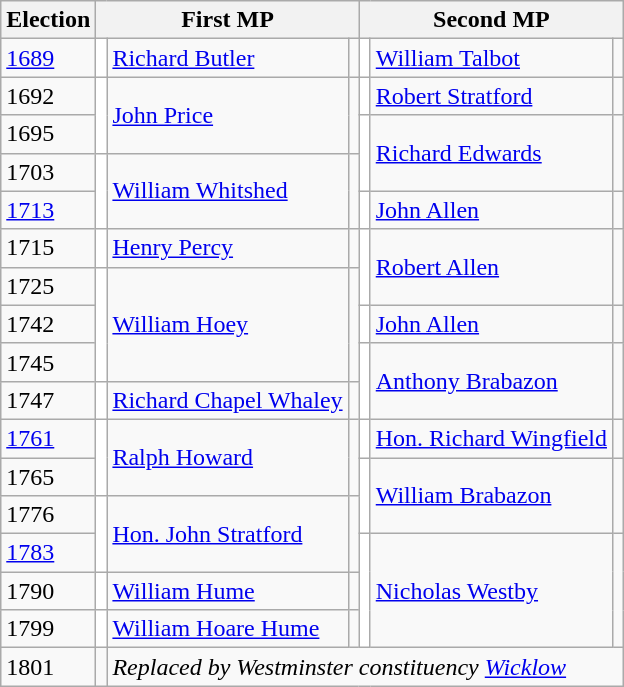<table class="wikitable">
<tr>
<th>Election</th>
<th colspan=3>First MP</th>
<th colspan=3>Second MP</th>
</tr>
<tr>
<td><a href='#'>1689</a></td>
<td style="background-color: white"></td>
<td><a href='#'>Richard Butler</a></td>
<td></td>
<td style="background-color: white"></td>
<td><a href='#'>William Talbot</a></td>
<td></td>
</tr>
<tr>
<td>1692</td>
<td rowspan="2" style="background-color: white"></td>
<td rowspan="2"><a href='#'>John Price</a></td>
<td rowspan="2"></td>
<td style="background-color: white"></td>
<td><a href='#'>Robert Stratford</a></td>
<td></td>
</tr>
<tr>
<td>1695</td>
<td rowspan="2" style="background-color: white"></td>
<td rowspan="2"><a href='#'>Richard Edwards</a></td>
<td rowspan="2"></td>
</tr>
<tr>
<td>1703</td>
<td rowspan="2" style="background-color: white"></td>
<td rowspan="2"><a href='#'>William Whitshed</a></td>
<td rowspan="2"></td>
</tr>
<tr>
<td><a href='#'>1713</a></td>
<td style="background-color: white"></td>
<td><a href='#'>John Allen</a></td>
<td></td>
</tr>
<tr>
<td>1715</td>
<td style="background-color: white"></td>
<td><a href='#'>Henry Percy</a></td>
<td></td>
<td rowspan="2" style="background-color: white"></td>
<td rowspan="2"><a href='#'>Robert Allen</a></td>
<td rowspan="2"></td>
</tr>
<tr>
<td>1725</td>
<td rowspan="3" style="background-color: white"></td>
<td rowspan="3"><a href='#'>William Hoey</a></td>
<td rowspan="3"></td>
</tr>
<tr>
<td>1742</td>
<td style="background-color: white"></td>
<td><a href='#'>John Allen</a></td>
<td></td>
</tr>
<tr>
<td>1745</td>
<td rowspan="2" style="background-color: white"></td>
<td rowspan="2"><a href='#'>Anthony Brabazon</a></td>
<td rowspan="2"></td>
</tr>
<tr>
<td>1747</td>
<td style="background-color: white"></td>
<td><a href='#'>Richard Chapel Whaley</a></td>
<td></td>
</tr>
<tr>
<td><a href='#'>1761</a></td>
<td rowspan="2" style="background-color: white"></td>
<td rowspan="2"><a href='#'>Ralph Howard</a></td>
<td rowspan="2"></td>
<td style="background-color: white"></td>
<td><a href='#'>Hon. Richard Wingfield</a></td>
<td></td>
</tr>
<tr>
<td>1765</td>
<td rowspan="2" style="background-color: white"></td>
<td rowspan="2"><a href='#'>William Brabazon</a></td>
<td rowspan="2"></td>
</tr>
<tr>
<td>1776</td>
<td rowspan="2" style="background-color: white"></td>
<td rowspan="2"><a href='#'>Hon. John Stratford</a></td>
<td rowspan="2"></td>
</tr>
<tr>
<td><a href='#'>1783</a></td>
<td rowspan="3" style="background-color: white"></td>
<td rowspan="3"><a href='#'>Nicholas Westby</a></td>
<td rowspan="3"></td>
</tr>
<tr>
<td>1790</td>
<td style="background-color: white"></td>
<td><a href='#'>William Hume</a></td>
<td></td>
</tr>
<tr>
<td>1799</td>
<td style="background-color: white"></td>
<td><a href='#'>William Hoare Hume</a></td>
<td></td>
</tr>
<tr>
<td>1801</td>
<td></td>
<td colspan = "5"><em>Replaced by Westminster constituency <a href='#'>Wicklow</a></em></td>
</tr>
</table>
